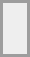<table border="0" cellpadding="4" cellspacing="4" style="margin:auto; border:2px solid #9d9d9d; background:#eee;">
<tr>
<td><br><div></div></td>
</tr>
</table>
